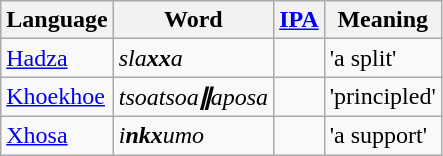<table class="wikitable">
<tr>
<th>Language</th>
<th>Word</th>
<th><a href='#'>IPA</a></th>
<th>Meaning</th>
</tr>
<tr>
<td><a href='#'>Hadza</a></td>
<td><em>sla<strong>xx</strong>a</em></td>
<td align="center">  </td>
<td>'a split'</td>
</tr>
<tr>
<td><a href='#'>Khoekhoe</a></td>
<td><em>tsoatsoa<strong>ǁ</strong>aposa</em></td>
<td align="center">  </td>
<td>'principled'</td>
</tr>
<tr>
<td><a href='#'>Xhosa</a></td>
<td><em>i<strong>nkx</strong>umo</em></td>
<td align="center">  </td>
<td>'a support'</td>
</tr>
</table>
